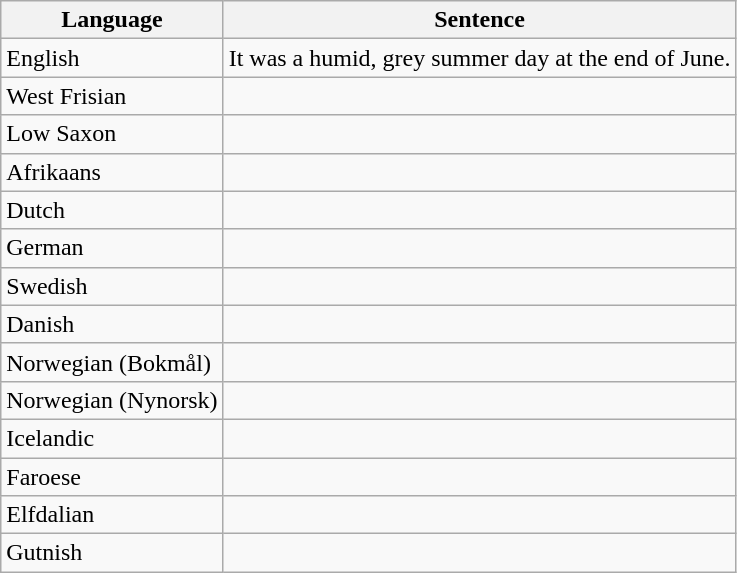<table class="wikitable">
<tr>
<th>Language</th>
<th>Sentence</th>
</tr>
<tr>
<td>English</td>
<td>It was a humid, grey summer day at the end of June.</td>
</tr>
<tr>
<td>West Frisian</td>
<td></td>
</tr>
<tr>
<td>Low Saxon</td>
<td></td>
</tr>
<tr>
<td>Afrikaans</td>
<td></td>
</tr>
<tr>
<td>Dutch</td>
<td></td>
</tr>
<tr>
<td>German</td>
<td></td>
</tr>
<tr>
<td>Swedish</td>
<td></td>
</tr>
<tr>
<td>Danish</td>
<td></td>
</tr>
<tr>
<td>Norwegian (Bokmål)</td>
<td></td>
</tr>
<tr>
<td>Norwegian (Nynorsk)</td>
<td></td>
</tr>
<tr>
<td>Icelandic</td>
<td></td>
</tr>
<tr>
<td>Faroese</td>
<td></td>
</tr>
<tr>
<td>Elfdalian</td>
<td></td>
</tr>
<tr>
<td>Gutnish</td>
<td></td>
</tr>
</table>
